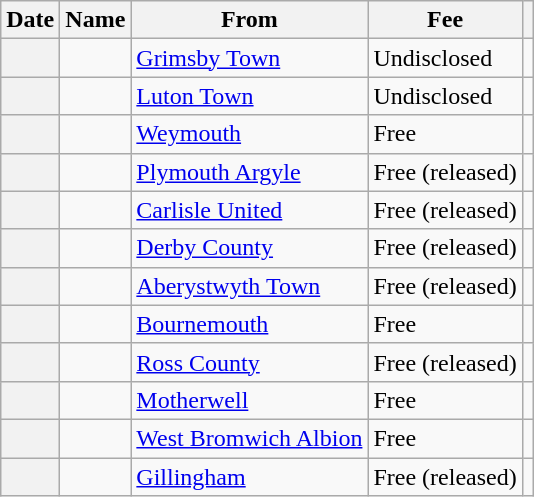<table class="wikitable sortable plainrowheaders">
<tr>
<th scope=col>Date</th>
<th scope=col>Name</th>
<th scope=col>From</th>
<th scope=col>Fee</th>
<th scope=col class=unsortable></th>
</tr>
<tr>
<th scope=row></th>
<td></td>
<td><a href='#'>Grimsby Town</a></td>
<td>Undisclosed</td>
<td style="text-align:center"></td>
</tr>
<tr>
<th scope=row></th>
<td></td>
<td><a href='#'>Luton Town</a></td>
<td>Undisclosed</td>
<td style="text-align:center"></td>
</tr>
<tr>
<th scope=row></th>
<td></td>
<td><a href='#'>Weymouth</a></td>
<td>Free</td>
<td style="text-align:center"></td>
</tr>
<tr Brazilian snapped up by Glovers>
<th scope=row></th>
<td></td>
<td><a href='#'>Plymouth Argyle</a></td>
<td>Free (released)</td>
<td style="text-align:center"></td>
</tr>
<tr>
<th scope=row></th>
<td></td>
<td><a href='#'>Carlisle United</a></td>
<td>Free (released)</td>
<td style="text-align:center"></td>
</tr>
<tr>
<th scope=row></th>
<td></td>
<td><a href='#'>Derby County</a></td>
<td>Free (released)</td>
<td style="text-align:center"></td>
</tr>
<tr>
<th scope=row></th>
<td></td>
<td><a href='#'>Aberystwyth Town</a></td>
<td>Free (released)</td>
<td style="text-align:center"></td>
</tr>
<tr>
<th scope=row></th>
<td></td>
<td><a href='#'>Bournemouth</a></td>
<td>Free</td>
<td style="text-align:center"></td>
</tr>
<tr>
<th scope=row></th>
<td></td>
<td><a href='#'>Ross County</a></td>
<td>Free (released)</td>
<td style="text-align:center"></td>
</tr>
<tr>
<th scope=row></th>
<td></td>
<td><a href='#'>Motherwell</a></td>
<td>Free</td>
<td style="text-align:center"></td>
</tr>
<tr>
<th scope=row></th>
<td></td>
<td><a href='#'>West Bromwich Albion</a></td>
<td>Free</td>
<td style="text-align:center"></td>
</tr>
<tr>
<th scope=row></th>
<td></td>
<td><a href='#'>Gillingham</a></td>
<td>Free (released)</td>
<td style="text-align:center"></td>
</tr>
</table>
